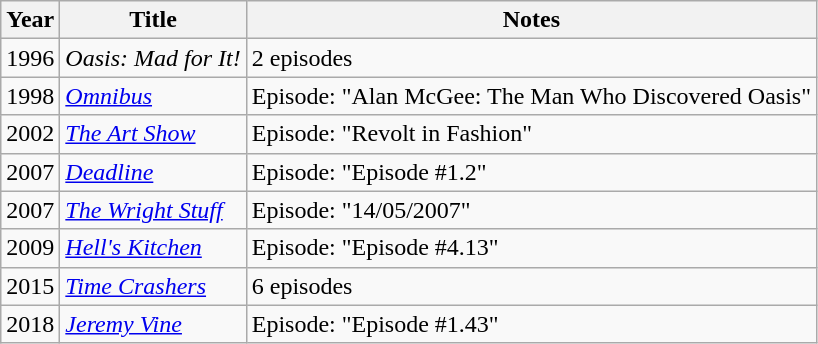<table class="wikitable sortable">
<tr>
<th>Year</th>
<th>Title</th>
<th>Notes</th>
</tr>
<tr>
<td>1996</td>
<td><em>Oasis: Mad for It!</em></td>
<td>2 episodes</td>
</tr>
<tr>
<td>1998</td>
<td><em><a href='#'>Omnibus</a></em></td>
<td>Episode: "Alan McGee: The Man Who Discovered Oasis"</td>
</tr>
<tr>
<td>2002</td>
<td><em><a href='#'>The Art Show</a></em></td>
<td>Episode: "Revolt in Fashion"</td>
</tr>
<tr>
<td>2007</td>
<td><em><a href='#'>Deadline</a></em></td>
<td>Episode: "Episode #1.2"</td>
</tr>
<tr>
<td>2007</td>
<td><em><a href='#'>The Wright Stuff</a></em></td>
<td>Episode: "14/05/2007"</td>
</tr>
<tr>
<td>2009</td>
<td><em><a href='#'>Hell's Kitchen</a></em></td>
<td>Episode: "Episode #4.13"</td>
</tr>
<tr>
<td>2015</td>
<td><em><a href='#'>Time Crashers</a></em></td>
<td>6 episodes</td>
</tr>
<tr>
<td>2018</td>
<td><em><a href='#'>Jeremy Vine</a></em></td>
<td>Episode: "Episode #1.43"</td>
</tr>
</table>
